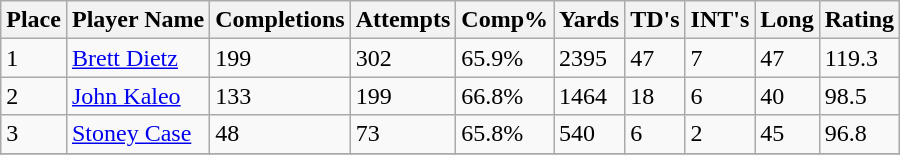<table class="wikitable">
<tr>
<th>Place</th>
<th>Player Name</th>
<th>Completions</th>
<th>Attempts</th>
<th>Comp%</th>
<th>Yards</th>
<th>TD's</th>
<th>INT's</th>
<th>Long</th>
<th>Rating</th>
</tr>
<tr>
<td>1</td>
<td><a href='#'>Brett Dietz</a></td>
<td>199</td>
<td>302</td>
<td>65.9%</td>
<td>2395</td>
<td>47</td>
<td>7</td>
<td>47</td>
<td>119.3</td>
</tr>
<tr>
<td>2</td>
<td><a href='#'>John Kaleo</a></td>
<td>133</td>
<td>199</td>
<td>66.8%</td>
<td>1464</td>
<td>18</td>
<td>6</td>
<td>40</td>
<td>98.5</td>
</tr>
<tr>
<td>3</td>
<td><a href='#'>Stoney Case</a></td>
<td>48</td>
<td>73</td>
<td>65.8%</td>
<td>540</td>
<td>6</td>
<td>2</td>
<td>45</td>
<td>96.8</td>
</tr>
<tr>
</tr>
</table>
